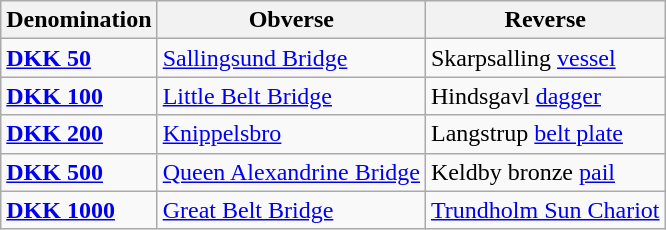<table class="wikitable">
<tr ">
<th>Denomination</th>
<th>Obverse</th>
<th>Reverse</th>
</tr>
<tr>
<td><strong><a href='#'>DKK 50</a></strong></td>
<td><a href='#'>Sallingsund Bridge</a></td>
<td>Skarpsalling <a href='#'>vessel</a></td>
</tr>
<tr>
<td><strong><a href='#'>DKK 100</a></strong></td>
<td><a href='#'>Little Belt Bridge</a></td>
<td>Hindsgavl <a href='#'>dagger</a></td>
</tr>
<tr>
<td><strong><a href='#'>DKK 200</a></strong></td>
<td><a href='#'>Knippelsbro</a></td>
<td>Langstrup <a href='#'>belt plate</a></td>
</tr>
<tr>
<td><strong><a href='#'>DKK 500</a></strong></td>
<td><a href='#'>Queen Alexandrine Bridge</a></td>
<td>Keldby bronze <a href='#'>pail</a></td>
</tr>
<tr>
<td><strong><a href='#'>DKK 1000</a></strong></td>
<td><a href='#'>Great Belt Bridge</a></td>
<td><a href='#'>Trundholm Sun Chariot</a></td>
</tr>
</table>
